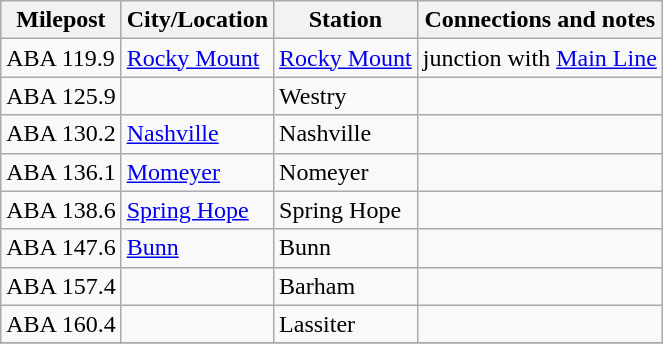<table class="wikitable">
<tr>
<th>Milepost</th>
<th>City/Location</th>
<th>Station</th>
<th>Connections and notes</th>
</tr>
<tr>
<td>ABA 119.9</td>
<td><a href='#'>Rocky Mount</a></td>
<td><a href='#'>Rocky Mount</a></td>
<td>junction with <a href='#'>Main Line</a></td>
</tr>
<tr>
<td>ABA 125.9</td>
<td></td>
<td>Westry</td>
<td></td>
</tr>
<tr>
<td>ABA 130.2</td>
<td><a href='#'>Nashville</a></td>
<td>Nashville</td>
<td></td>
</tr>
<tr>
<td>ABA 136.1</td>
<td><a href='#'>Momeyer</a></td>
<td>Nomeyer</td>
<td></td>
</tr>
<tr>
<td>ABA 138.6</td>
<td><a href='#'>Spring Hope</a></td>
<td>Spring Hope</td>
<td></td>
</tr>
<tr>
<td>ABA 147.6</td>
<td><a href='#'>Bunn</a></td>
<td>Bunn</td>
<td></td>
</tr>
<tr>
<td>ABA 157.4</td>
<td></td>
<td>Barham</td>
<td></td>
</tr>
<tr>
<td>ABA 160.4</td>
<td></td>
<td>Lassiter</td>
<td></td>
</tr>
<tr>
</tr>
</table>
